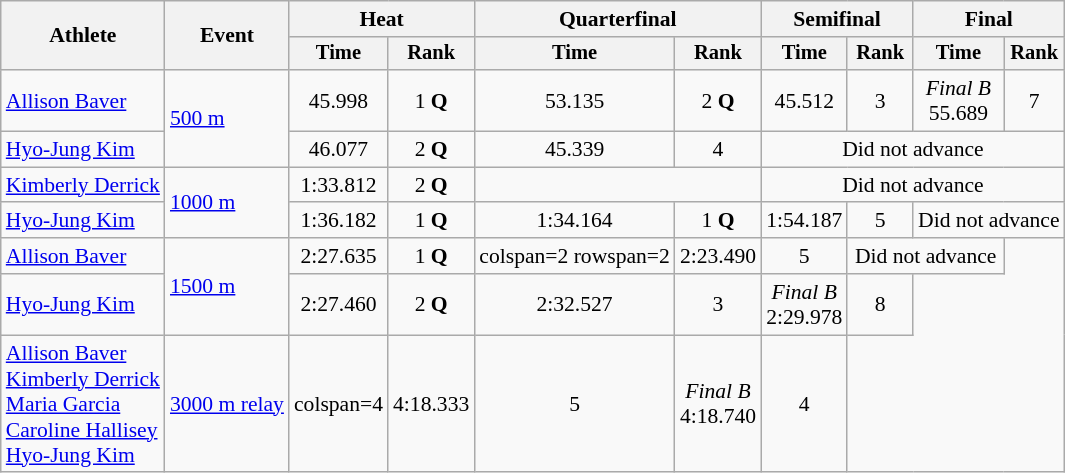<table class=wikitable style=font-size:90%;text-align:center>
<tr>
<th rowspan=2>Athlete</th>
<th rowspan=2>Event</th>
<th colspan=2>Heat</th>
<th colspan=2>Quarterfinal</th>
<th colspan=2>Semifinal</th>
<th colspan=2>Final</th>
</tr>
<tr style=font-size:95%>
<th>Time</th>
<th>Rank</th>
<th>Time</th>
<th>Rank</th>
<th>Time</th>
<th>Rank</th>
<th>Time</th>
<th>Rank</th>
</tr>
<tr>
<td align=left><a href='#'>Allison Baver</a></td>
<td align=left rowspan=2><a href='#'>500 m</a></td>
<td>45.998</td>
<td>1 <strong>Q</strong></td>
<td>53.135</td>
<td>2 <strong>Q</strong></td>
<td>45.512</td>
<td>3</td>
<td><em>Final B</em><br>55.689</td>
<td>7</td>
</tr>
<tr>
<td align=left><a href='#'>Hyo-Jung Kim</a></td>
<td>46.077</td>
<td>2 <strong>Q</strong></td>
<td>45.339</td>
<td>4</td>
<td colspan=4>Did not advance</td>
</tr>
<tr>
<td align=left><a href='#'>Kimberly Derrick</a></td>
<td align=left rowspan=2><a href='#'>1000 m</a></td>
<td>1:33.812</td>
<td>2 <strong>Q</strong></td>
<td colspan=2></td>
<td colspan=4>Did not advance</td>
</tr>
<tr>
<td align=left><a href='#'>Hyo-Jung Kim</a></td>
<td>1:36.182</td>
<td>1 <strong>Q</strong></td>
<td>1:34.164</td>
<td>1 <strong>Q</strong></td>
<td>1:54.187</td>
<td>5</td>
<td colspan=2>Did not advance</td>
</tr>
<tr>
<td align=left><a href='#'>Allison Baver</a></td>
<td align=left rowspan=2><a href='#'>1500 m</a></td>
<td>2:27.635</td>
<td>1 <strong>Q</strong></td>
<td>colspan=2 rowspan=2 </td>
<td>2:23.490</td>
<td>5</td>
<td colspan=2>Did not advance</td>
</tr>
<tr>
<td align=left><a href='#'>Hyo-Jung Kim</a></td>
<td>2:27.460</td>
<td>2 <strong>Q</strong></td>
<td>2:32.527</td>
<td>3</td>
<td><em>Final B</em><br>2:29.978</td>
<td>8</td>
</tr>
<tr>
<td align=left><a href='#'>Allison Baver</a><br><a href='#'>Kimberly Derrick</a><br><a href='#'>Maria Garcia</a><br><a href='#'>Caroline Hallisey</a><br><a href='#'>Hyo-Jung Kim</a></td>
<td align=left><a href='#'>3000 m relay</a></td>
<td>colspan=4 </td>
<td>4:18.333</td>
<td>5</td>
<td><em>Final B</em><br>4:18.740</td>
<td>4</td>
</tr>
</table>
